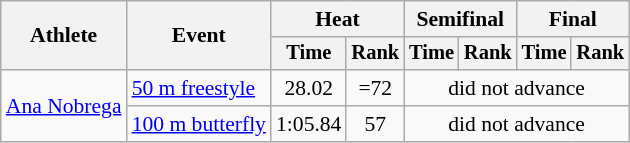<table class=wikitable style="font-size:90%">
<tr>
<th rowspan="2">Athlete</th>
<th rowspan="2">Event</th>
<th colspan="2">Heat</th>
<th colspan="2">Semifinal</th>
<th colspan="2">Final</th>
</tr>
<tr style="font-size:95%">
<th>Time</th>
<th>Rank</th>
<th>Time</th>
<th>Rank</th>
<th>Time</th>
<th>Rank</th>
</tr>
<tr align=center>
<td align=left rowspan=2><a href='#'>Ana Nobrega</a></td>
<td align=left><a href='#'>50 m freestyle</a></td>
<td>28.02</td>
<td>=72</td>
<td colspan=4>did not advance</td>
</tr>
<tr align=center>
<td align=left><a href='#'>100 m butterfly</a></td>
<td>1:05.84</td>
<td>57</td>
<td colspan=4>did not advance</td>
</tr>
</table>
